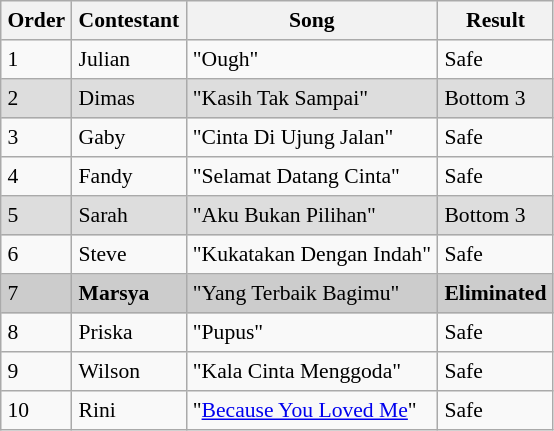<table border="8" cellpadding="4" cellspacing="0" style="margin:  1em 1em 1em 0; background: #f9f9f9; border: 1px #aaa  solid; border-collapse: collapse; font-size: 90%;">
<tr style="background:#f2f2f2;">
<th>Order</th>
<th>Contestant</th>
<th>Song </th>
<th>Result</th>
</tr>
<tr>
<td>1</td>
<td>Julian</td>
<td>"Ough"</td>
<td>Safe</td>
</tr>
<tr style="background:#ddd;">
<td>2</td>
<td>Dimas</td>
<td>"Kasih Tak Sampai" </td>
<td>Bottom 3</td>
</tr>
<tr>
<td>3</td>
<td>Gaby</td>
<td>"Cinta Di Ujung Jalan" </td>
<td>Safe</td>
</tr>
<tr>
<td>4</td>
<td>Fandy</td>
<td>"Selamat Datang Cinta" </td>
<td>Safe</td>
</tr>
<tr style="background:#ddd;">
<td>5</td>
<td>Sarah</td>
<td>"Aku Bukan Pilihan" </td>
<td>Bottom 3</td>
</tr>
<tr>
<td>6</td>
<td>Steve</td>
<td>"Kukatakan Dengan Indah" </td>
<td>Safe</td>
</tr>
<tr style="background:#ccc;">
<td>7</td>
<td><strong>Marsya</strong></td>
<td>"Yang Terbaik Bagimu"</td>
<td><strong>Eliminated</strong></td>
</tr>
<tr>
<td>8</td>
<td>Priska</td>
<td>"Pupus"</td>
<td>Safe</td>
</tr>
<tr>
<td>9</td>
<td>Wilson</td>
<td>"Kala Cinta Menggoda" </td>
<td>Safe</td>
</tr>
<tr>
<td>10</td>
<td>Rini</td>
<td>"<a href='#'>Because You Loved Me</a>" </td>
<td>Safe</td>
</tr>
</table>
